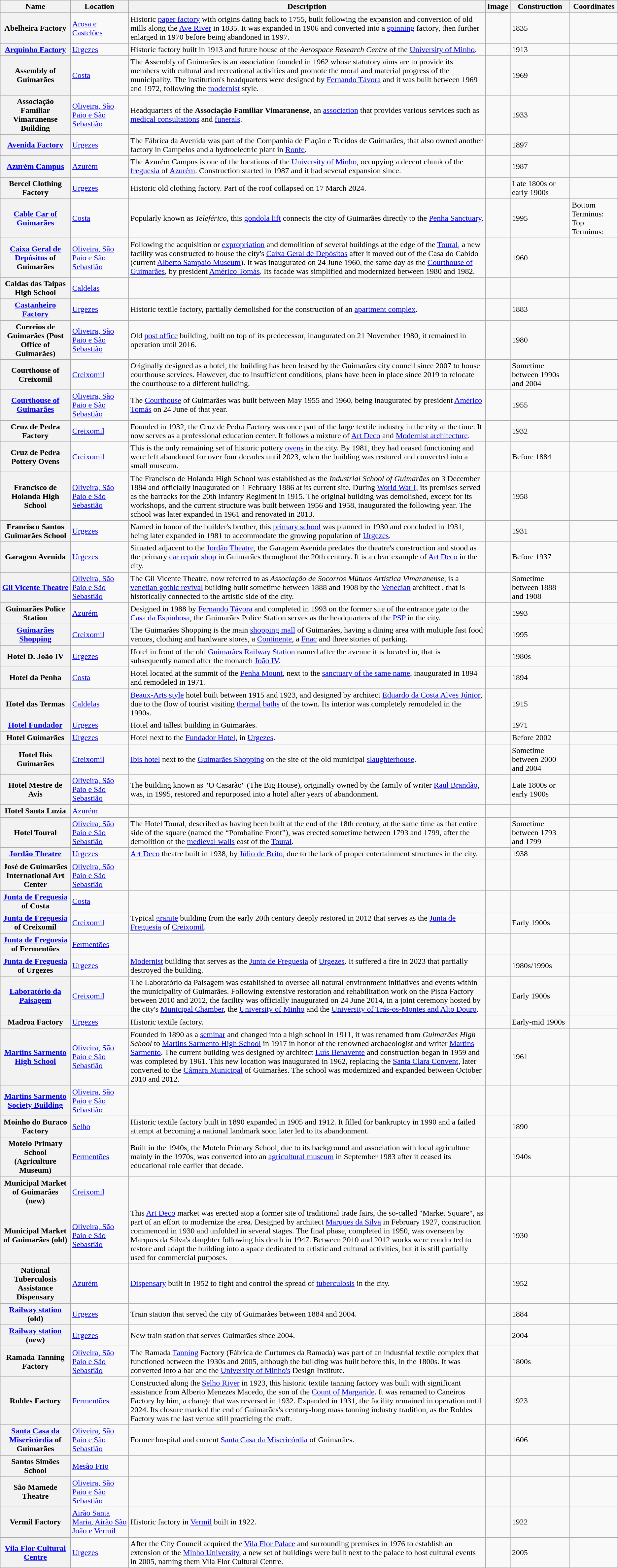<table class="wikitable sortable">
<tr>
<th scope=col>Name</th>
<th scope=col>Location</th>
<th scope=col class=unsortable>Description</th>
<th scope=col class=unsortable>Image</th>
<th scope=col>Construction</th>
<th scope=col>Coordinates</th>
</tr>
<tr>
<th scope=row>Abelheira Factory</th>
<td><a href='#'>Arosa e Castelões</a></td>
<td>Historic <a href='#'>paper factory</a> with origins dating back to 1755, built following the expansion and conversion of old mills along the <a href='#'>Ave River</a> in 1835. It was expanded in 1906 and converted into a <a href='#'>spinning</a> factory, then further enlarged in 1970 before being abandoned in 1997.</td>
<td></td>
<td>1835</td>
<td></td>
</tr>
<tr>
<th scope=row><a href='#'>Arquinho Factory</a></th>
<td><a href='#'>Urgezes</a></td>
<td>Historic factory built in 1913 and future house of the <em>Aerospace Research Centre</em> of the <a href='#'>University of Minho</a>.</td>
<td></td>
<td>1913</td>
<td></td>
</tr>
<tr>
<th scope=row>Assembly of Guimarães</th>
<td><a href='#'>Costa</a></td>
<td>The Assembly of Guimarães is an association founded in 1962 whose statutory aims are to provide its members with cultural and recreational activities and promote the moral and material progress of the municipality. The institution's headquarters were designed by <a href='#'>Fernando Távora</a> and it was built between 1969 and 1972, following the <a href='#'>modernist</a> style.</td>
<td></td>
<td>1969</td>
<td></td>
</tr>
<tr>
<th scope=row>Associação Familiar Vimaranense Building</th>
<td><a href='#'>Oliveira, São Paio e São Sebastião</a></td>
<td>Headquarters of the <strong>Associação Familiar Vimaranense</strong>, an <a href='#'>association</a> that provides various services such as <a href='#'>medical consultations</a> and <a href='#'>funerals</a>.</td>
<td></td>
<td>1933</td>
<td></td>
</tr>
<tr>
<th scope=row><a href='#'>Avenida Factory</a></th>
<td><a href='#'>Urgezes</a></td>
<td>The Fábrica da Avenida was part of the Companhia de Fiação e Tecidos de Guimarães, that also owned another factory in Campelos and a hydroelectric plant in <a href='#'>Ronfe</a>.</td>
<td></td>
<td>1897</td>
<td></td>
</tr>
<tr>
<th scope=row><a href='#'>Azurém Campus</a></th>
<td><a href='#'>Azurém</a></td>
<td>The Azurém Campus is one of the locations of the <a href='#'>University of Minho</a>, occupying a decent chunk of the <a href='#'>freguesia</a> of <a href='#'>Azurém</a>. Construction started in 1987 and it had several expansion since.</td>
<td></td>
<td>1987</td>
<td></td>
</tr>
<tr>
<th scope=row>Bercel Clothing Factory</th>
<td><a href='#'>Urgezes</a></td>
<td>Historic old clothing factory. Part of the roof collapsed on 17 March 2024.</td>
<td></td>
<td>Late 1800s or early 1900s</td>
<td></td>
</tr>
<tr>
<th scope=row><a href='#'>Cable Car of Guimarães</a></th>
<td><a href='#'>Costa</a></td>
<td>Popularly known as <em>Teleférico</em>, this <a href='#'>gondola lift</a> connects the city of Guimarães directly to the <a href='#'>Penha Sanctuary</a>.</td>
<td></td>
<td>1995</td>
<td>Bottom Terminus:<br>Top Terminus:</td>
</tr>
<tr>
<th scope=row><a href='#'>Caixa Geral de Depósitos</a> of Guimarães</th>
<td><a href='#'>Oliveira, São Paio e São Sebastião</a></td>
<td>Following the acquisition or <a href='#'>expropriation</a> and demolition of several buildings at the edge of the <a href='#'>Toural</a>, a new facility was constructed to house the city's <a href='#'>Caixa Geral de Depósitos</a> after it moved out of the Casa do Cabido (current <a href='#'>Alberto Sampaio Museum</a>). It was inaugurated on 24 June 1960, the same day as the <a href='#'>Courthouse of Guimarães</a>, by president <a href='#'>Américo Tomás</a>. Its facade was simplified and modernized between 1980 and 1982.</td>
<td></td>
<td>1960</td>
<td></td>
</tr>
<tr>
<th scope=row>Caldas das Taipas High School</th>
<td><a href='#'>Caldelas</a></td>
<td></td>
<td></td>
<td></td>
<td></td>
</tr>
<tr>
<th scope=row><a href='#'>Castanheiro Factory</a></th>
<td><a href='#'>Urgezes</a></td>
<td>Historic textile factory, partially demolished for the construction of an <a href='#'>apartment complex</a>.</td>
<td></td>
<td>1883</td>
<td></td>
</tr>
<tr>
<th scope=row>Correios de Guimarães (Post Office of Guimarães)</th>
<td><a href='#'>Oliveira, São Paio e São Sebastião</a></td>
<td>Old <a href='#'>post office</a> building, built on top of its predecessor, inaugurated on 21 November 1980, it remained in operation until 2016.</td>
<td></td>
<td>1980</td>
<td></td>
</tr>
<tr>
<th scope=row>Courthouse of Creixomil</th>
<td><a href='#'>Creixomil</a></td>
<td>Originally designed as a hotel, the building has been leased by the Guimarães city council since 2007 to house courthouse services. However, due to insufficient conditions, plans have been in place since 2019 to relocate the courthouse to a different building.</td>
<td></td>
<td>Sometime between 1990s and 2004</td>
<td></td>
</tr>
<tr>
<th scope=row><a href='#'>Courthouse of Guimarães</a></th>
<td><a href='#'>Oliveira, São Paio e São Sebastião</a></td>
<td>The <a href='#'>Courthouse</a> of Guimarães was built between May 1955 and 1960, being inaugurated by president <a href='#'>Américo Tomás</a> on 24 June of that year.</td>
<td></td>
<td>1955</td>
<td></td>
</tr>
<tr>
<th scope=row>Cruz de Pedra Factory</th>
<td><a href='#'>Creixomil</a></td>
<td>Founded in 1932, the Cruz de Pedra Factory was once part of the large textile industry in the city at the time. It now serves as a professional education center. It follows a mixture of <a href='#'>Art Deco</a> and <a href='#'>Modernist architecture</a>.</td>
<td></td>
<td>1932</td>
<td></td>
</tr>
<tr>
<th scope=row>Cruz de Pedra Pottery Ovens</th>
<td><a href='#'>Creixomil</a></td>
<td>This is the only remaining set of historic pottery <a href='#'>ovens</a> in the city. By 1981, they had ceased functioning and were left abandoned for over four decades until 2023, when the building was restored and converted into a small museum.</td>
<td></td>
<td>Before 1884</td>
<td></td>
</tr>
<tr>
<th scope=row>Francisco de Holanda High School</th>
<td><a href='#'>Oliveira, São Paio e São Sebastião</a></td>
<td>The Francisco de Holanda High School was established as the <em>Industrial School of Guimarães</em> on 3 December 1884 and officially inaugurated on 1 February 1886 at its current site. During <a href='#'>World War I</a>, its premises served as the barracks for the 20th Infantry Regiment in 1915. The original building was demolished, except for its workshops, and the current structure was built between 1956 and 1958, inaugurated the following year. The school was later expanded in 1961 and renovated in 2013.</td>
<td></td>
<td>1958</td>
<td></td>
</tr>
<tr>
<th scope=row>Francisco Santos Guimarães School</th>
<td><a href='#'>Urgezes</a></td>
<td>Named in honor of the builder's brother, this <a href='#'>primary school</a> was planned in 1930 and concluded in 1931, being later expanded in 1981 to accommodate the growing population of <a href='#'>Urgezes</a>.</td>
<td></td>
<td>1931</td>
<td></td>
</tr>
<tr>
<th scope=row>Garagem Avenida</th>
<td><a href='#'>Urgezes</a></td>
<td>Situated adjacent to the <a href='#'>Jordão Theatre</a>, the Garagem Avenida predates the theatre's construction and stood as the primary <a href='#'>car repair shop</a> in Guimarães throughout the 20th century. It is a clear example of <a href='#'>Art Deco</a> in the city.</td>
<td></td>
<td>Before 1937</td>
<td></td>
</tr>
<tr>
<th scope=row><a href='#'>Gil Vicente Theatre</a></th>
<td><a href='#'>Oliveira, São Paio e São Sebastião</a></td>
<td>The Gil Vicente Theatre, now referred to as <em>Associação de Socorros Mútuos Artística Vimaranense</em>, is a <a href='#'>venetian gothic revival</a> building built sometime between 1888 and 1908 by the <a href='#'>Venecian</a> architect , that is historically connected to the artistic side of the city.</td>
<td></td>
<td>Sometime between 1888 and 1908</td>
<td></td>
</tr>
<tr>
<th scope=row>Guimarães Police Station</th>
<td><a href='#'>Azurém</a></td>
<td>Designed in 1988 by <a href='#'>Fernando Távora</a> and completed in 1993 on the former site of the entrance gate to the <a href='#'>Casa da Espinhosa</a>, the Guimarães Police Station serves as the headquarters of the <a href='#'>PSP</a> in the city.</td>
<td></td>
<td>1993</td>
<td></td>
</tr>
<tr>
<th scope=row><a href='#'>Guimarães Shopping</a></th>
<td><a href='#'>Creixomil</a></td>
<td>The Guimarães Shopping is the main <a href='#'>shopping mall</a> of Guimarães, having a dining area with multiple fast food venues, clothing and hardware stores, a <a href='#'>Continente</a>, a <a href='#'>Fnac</a> and three stories of parking.</td>
<td></td>
<td>1995</td>
<td></td>
</tr>
<tr>
<th scope=row>Hotel D. João IV</th>
<td><a href='#'>Urgezes</a></td>
<td>Hotel in front of the old <a href='#'>Guimarães Railway Station</a> named after the avenue it is located in, that is subsequently named after the monarch <a href='#'>João IV</a>.</td>
<td></td>
<td>1980s</td>
<td></td>
</tr>
<tr>
<th scope=row>Hotel da Penha</th>
<td><a href='#'>Costa</a></td>
<td>Hotel located at the summit of the <a href='#'>Penha Mount</a>, next to the <a href='#'>sanctuary of the same name</a>, inaugurated in 1894 and remodeled in 1971.</td>
<td></td>
<td>1894</td>
<td></td>
</tr>
<tr>
<th scope=row>Hotel das Termas</th>
<td><a href='#'>Caldelas</a></td>
<td><a href='#'>Beaux-Arts style</a> hotel built between 1915 and 1923, and designed by architect <a href='#'>Eduardo da Costa Alves Júnior</a>, due to the flow of tourist visiting <a href='#'>thermal baths</a> of the town. Its interior was completely remodeled in the 1990s.</td>
<td></td>
<td>1915</td>
<td></td>
</tr>
<tr>
<th scope=row><a href='#'>Hotel Fundador</a></th>
<td><a href='#'>Urgezes</a></td>
<td>Hotel and tallest building in Guimarães.</td>
<td></td>
<td>1971</td>
<td></td>
</tr>
<tr>
<th scope=row>Hotel Guimarães</th>
<td><a href='#'>Urgezes</a></td>
<td>Hotel next to the <a href='#'>Fundador Hotel</a>, in <a href='#'>Urgezes</a>.</td>
<td></td>
<td>Before 2002</td>
<td></td>
</tr>
<tr>
<th scope=row>Hotel Ibis Guimarães</th>
<td><a href='#'>Creixomil</a></td>
<td><a href='#'>Ibis hotel</a> next to the <a href='#'>Guimarães Shopping</a> on the site of the old municipal <a href='#'>slaughterhouse</a>.</td>
<td></td>
<td>Sometime between 2000 and 2004</td>
<td></td>
</tr>
<tr>
<th scope=row>Hotel Mestre de Avis</th>
<td><a href='#'>Oliveira, São Paio e São Sebastião</a></td>
<td>The building known as "O Casarão" (The Big House), originally owned by the family of writer <a href='#'>Raul Brandão</a>, was, in 1995, restored and repurposed into a hotel after years of abandonment.</td>
<td></td>
<td>Late 1800s or early 1900s</td>
<td></td>
</tr>
<tr>
<th scope=row>Hotel Santa Luzia</th>
<td><a href='#'>Azurém</a></td>
<td></td>
<td></td>
<td></td>
<td></td>
</tr>
<tr>
<th scope=row>Hotel Toural</th>
<td><a href='#'>Oliveira, São Paio e São Sebastião</a></td>
<td>The Hotel Toural, described as having been built at the end of the 18th century, at the same time as that entire side of the square (named the “Pombaline Front”), was erected sometime between 1793 and 1799, after the demolition of the <a href='#'>medieval walls</a> east of the <a href='#'>Toural</a>.</td>
<td></td>
<td>Sometime between 1793 and 1799</td>
<td></td>
</tr>
<tr>
<th scope=row><a href='#'>Jordão Theatre</a></th>
<td><a href='#'>Urgezes</a></td>
<td><a href='#'>Art Deco</a> theatre built in 1938, by <a href='#'>Júlio de Brito</a>, due to the lack of proper entertainment structures in the city.</td>
<td></td>
<td>1938</td>
<td></td>
</tr>
<tr>
<th scope=row>José de Guimarães International Art Center</th>
<td><a href='#'>Oliveira, São Paio e São Sebastião</a></td>
<td></td>
<td></td>
<td></td>
<td></td>
</tr>
<tr>
<th scope=row><a href='#'>Junta de Freguesia</a> of Costa</th>
<td><a href='#'>Costa</a></td>
<td></td>
<td></td>
<td></td>
<td></td>
</tr>
<tr>
<th scope=row><a href='#'>Junta de Freguesia</a> of Creixomil</th>
<td><a href='#'>Creixomil</a></td>
<td>Typical <a href='#'>granite</a> building from the early 20th century deeply restored in 2012 that serves as the <a href='#'>Junta de Freguesia</a> of <a href='#'>Creixomil</a>.</td>
<td></td>
<td>Early 1900s</td>
<td></td>
</tr>
<tr>
<th scope=row><a href='#'>Junta de Freguesia</a> of Fermentões</th>
<td><a href='#'>Fermentões</a></td>
<td></td>
<td></td>
<td></td>
<td></td>
</tr>
<tr>
<th scope=row><a href='#'>Junta de Freguesia</a> of Urgezes</th>
<td><a href='#'>Urgezes</a></td>
<td><a href='#'>Modernist</a> building that serves as the <a href='#'>Junta de Freguesia</a> of <a href='#'>Urgezes</a>. It suffered a fire in 2023 that partially destroyed the building.</td>
<td></td>
<td>1980s/1990s</td>
<td></td>
</tr>
<tr>
<th scope=row><a href='#'>Laboratório da Paisagem</a></th>
<td><a href='#'>Creixomil</a></td>
<td>The Laboratório da Paisagem was established to oversee all natural‐environment initiatives and events within the municipality of Guimarães. Following extensive restoration and rehabilitation work on the Pisca Factory between 2010 and 2012, the facility was officially inaugurated on 24 June 2014, in a joint ceremony hosted by the city's <a href='#'>Municipal Chamber</a>, the <a href='#'>University of Minho</a> and the <a href='#'>University of Trás-os-Montes and Alto Douro</a>.</td>
<td></td>
<td>Early 1900s</td>
<td></td>
</tr>
<tr>
<th scope=row>Madroa Factory</th>
<td><a href='#'>Urgezes</a></td>
<td>Historic textile factory.</td>
<td></td>
<td>Early-mid 1900s</td>
<td></td>
</tr>
<tr>
<th scope=row><a href='#'>Martins Sarmento High School</a></th>
<td><a href='#'>Oliveira, São Paio e São Sebastião</a></td>
<td>Founded in 1890 as a <a href='#'>seminar</a> and changed into a high school in 1911, it was renamed from <em>Guimarães High School</em> to <a href='#'>Martins Sarmento High School</a> in 1917 in honor of the renowned archaeologist and writer <a href='#'>Martins Sarmento</a>. The current building was designed by architect <a href='#'>Luís Benavente</a> and construction began in 1959 and was completed by 1961. This new location was inaugurated in 1962, replacing the <a href='#'>Santa Clara Convent</a>, later converted to the <a href='#'>Câmara Municipal</a> of Guimarães. The school was modernized and expanded between October 2010 and 2012.</td>
<td></td>
<td>1961</td>
<td></td>
</tr>
<tr>
<th scope=row><a href='#'>Martins Sarmento Society Building</a></th>
<td><a href='#'>Oliveira, São Paio e São Sebastião</a></td>
<td></td>
<td></td>
<td></td>
<td></td>
</tr>
<tr>
<th scope=row>Moinho do Buraco Factory</th>
<td><a href='#'>Selho</a></td>
<td>Historic textile factory built in 1890 expanded in 1905 and 1912. It filled for bankruptcy in 1990 and a failed attempt at becoming a national landmark soon later led to its abandonment.</td>
<td></td>
<td>1890</td>
<td></td>
</tr>
<tr>
<th scope=row>Motelo Primary School (Agriculture Museum)</th>
<td><a href='#'>Fermentões</a></td>
<td>Built in the 1940s, the Motelo Primary School, due to its background and association with local agriculture mainly in the 1970s, was converted into an <a href='#'>agricultural museum</a> in September 1983 after it ceased its educational role earlier that decade.</td>
<td></td>
<td>1940s</td>
<td></td>
</tr>
<tr>
<th scope=row>Municipal Market of Guimarães (new)</th>
<td><a href='#'>Creixomil</a></td>
<td></td>
<td></td>
<td></td>
<td></td>
</tr>
<tr>
<th scope=row>Municipal Market of Guimarães (old)</th>
<td><a href='#'>Oliveira, São Paio e São Sebastião</a></td>
<td>This <a href='#'>Art Deco</a> market was erected atop a former site of traditional trade fairs, the so-called "Market Square", as part of an effort to modernize the area. Designed by architect <a href='#'>Marques da Silva</a> in February 1927, construction commenced in 1930 and unfolded in several stages. The final phase, completed in 1950, was overseen by Marques da Silva's daughter following his death in 1947. Between 2010 and 2012 works were conducted to restore and adapt the building into a space dedicated to artistic and cultural activities, but it is still partially used for commercial purposes.</td>
<td></td>
<td>1930</td>
<td></td>
</tr>
<tr>
<th scope=row>National Tuberculosis Assistance Dispensary</th>
<td><a href='#'>Azurém</a></td>
<td><a href='#'>Dispensary</a> built in 1952 to fight and control the spread of <a href='#'>tuberculosis</a> in the city.</td>
<td></td>
<td>1952</td>
<td></td>
</tr>
<tr>
<th scope=row><a href='#'>Railway station</a> (old)</th>
<td><a href='#'>Urgezes</a></td>
<td>Train station that served the city of Guimarães between 1884 and 2004.</td>
<td></td>
<td>1884</td>
<td></td>
</tr>
<tr>
<th scope=row><a href='#'>Railway station</a> (new)</th>
<td><a href='#'>Urgezes</a></td>
<td>New train station that serves Guimarães since 2004.</td>
<td></td>
<td>2004</td>
<td></td>
</tr>
<tr>
<th scope=row>Ramada Tanning Factory</th>
<td><a href='#'>Oliveira, São Paio e São Sebastião</a></td>
<td>The Ramada <a href='#'>Tanning</a> Factory (Fábrica de Curtumes da Ramada) was part of an industrial textile complex that functioned between the 1930s and 2005, although the building was built before this, in the 1800s. It was converted into a bar and the <a href='#'>University of Minho's</a> Design Institute.</td>
<td></td>
<td>1800s</td>
<td></td>
</tr>
<tr>
<th scope=row>Roldes Factory</th>
<td><a href='#'>Fermentões</a></td>
<td>Constructed along the <a href='#'>Selho River</a> in 1923, this historic textile tanning factory was built with significant assistance from Alberto Menezes Macedo, the son of the <a href='#'>Count of Margaride</a>. It was renamed to Caneiros Factory by him, a change that was reversed in 1932. Expanded in 1931, the facility remained in operation until 2024. Its closure marked the end of Guimarães's century-long mass tanning industry tradition, as the Roldes Factory was the last venue still practicing the craft.</td>
<td></td>
<td>1923</td>
<td></td>
</tr>
<tr>
<th scope=row><a href='#'>Santa Casa da Misericórdia</a> of Guimarães</th>
<td><a href='#'>Oliveira, São Paio e São Sebastião</a></td>
<td>Former hospital and current <a href='#'>Santa Casa da Misericórdia</a> of Guimarães.</td>
<td></td>
<td>1606</td>
<td></td>
</tr>
<tr>
<th scope=row>Santos Simões School</th>
<td><a href='#'>Mesão Frio</a></td>
<td></td>
<td></td>
<td></td>
<td></td>
</tr>
<tr>
<th scope=row>São Mamede Theatre</th>
<td><a href='#'>Oliveira, São Paio e São Sebastião</a></td>
<td></td>
<td></td>
<td></td>
<td></td>
</tr>
<tr>
<th scope=row>Vermil Factory</th>
<td><a href='#'>Airão Santa Maria, Airão São João e Vermil</a></td>
<td>Historic factory in <a href='#'>Vermil</a> built in 1922.</td>
<td></td>
<td>1922</td>
<td></td>
</tr>
<tr>
<th scope=row><a href='#'>Vila Flor Cultural Centre</a></th>
<td><a href='#'>Urgezes</a></td>
<td>After the City Council acquired the <a href='#'>Vila Flor Palace</a> and surrounding premises in 1976 to establish an extension of the <a href='#'>Minho University</a>, a new set of buildings were built next to the palace to host cultural events in 2005, naming them Vila Flor Cultural Centre.</td>
<td></td>
<td>2005</td>
<td></td>
</tr>
</table>
